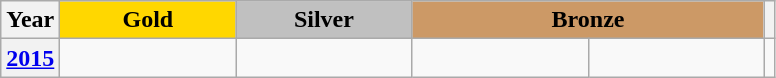<table class="wikitable">
<tr align=center>
<th>Year</th>
<td width="110px" bgcolor=gold><strong>Gold</strong></td>
<td width="110px" bgcolor=silver><strong>Silver</strong></td>
<td width="220px" bgcolor=CC9966 colspan=2><strong>Bronze</strong></td>
<th></th>
</tr>
<tr>
<th><a href='#'>2015</a></th>
<td></td>
<td></td>
<td width=110></td>
<td width=110></td>
<td></td>
</tr>
</table>
